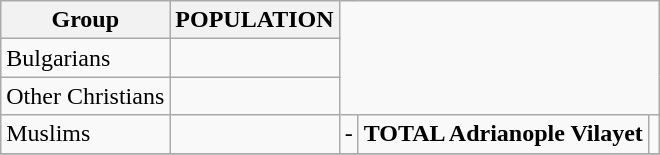<table class="wikitable">
<tr>
<th>Group</th>
<th>POPULATION</th>
</tr>
<tr>
<td>Bulgarians</td>
<td></td>
</tr>
<tr>
<td>Other Christians</td>
<td></td>
</tr>
<tr>
<td>Muslims</td>
<td></td>
<td>-</td>
<td><strong>TOTAL Adrianople Vilayet</strong></td>
<td></td>
</tr>
<tr>
</tr>
</table>
